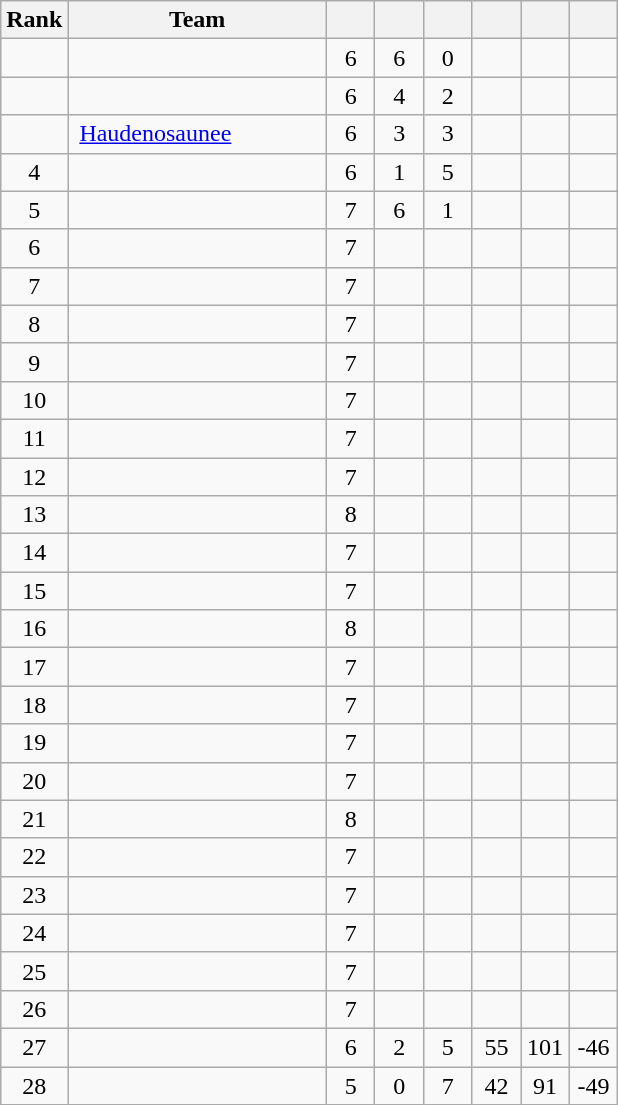<table class="wikitable sortable" style="text-align: center">
<tr>
<th>Rank</th>
<th width="165">Team</th>
<th width="25"></th>
<th width="25"></th>
<th width="25"></th>
<th width="25"></th>
<th width="25"></th>
<th width="25"></th>
</tr>
<tr>
<td></td>
<td align="left"></td>
<td>6</td>
<td>6</td>
<td>0</td>
<td></td>
<td></td>
<td></td>
</tr>
<tr>
<td></td>
<td align="left"></td>
<td>6</td>
<td>4</td>
<td>2</td>
<td></td>
<td></td>
<td></td>
</tr>
<tr>
<td></td>
<td align="left"> <a href='#'>Haudenosaunee</a></td>
<td>6</td>
<td>3</td>
<td>3</td>
<td></td>
<td></td>
<td></td>
</tr>
<tr>
<td>4</td>
<td align="left"></td>
<td>6</td>
<td>1</td>
<td>5</td>
<td></td>
<td></td>
<td></td>
</tr>
<tr>
<td>5</td>
<td align="left"></td>
<td>7</td>
<td>6</td>
<td>1</td>
<td></td>
<td></td>
<td></td>
</tr>
<tr>
<td>6</td>
<td align="left"></td>
<td>7</td>
<td></td>
<td></td>
<td></td>
<td></td>
<td></td>
</tr>
<tr>
<td>7</td>
<td align="left"></td>
<td>7</td>
<td></td>
<td></td>
<td></td>
<td></td>
<td></td>
</tr>
<tr>
<td>8</td>
<td align="left"></td>
<td>7</td>
<td></td>
<td></td>
<td></td>
<td></td>
<td></td>
</tr>
<tr>
<td>9</td>
<td align="left"></td>
<td>7</td>
<td></td>
<td></td>
<td></td>
<td></td>
<td></td>
</tr>
<tr>
<td>10</td>
<td align="left"></td>
<td>7</td>
<td></td>
<td></td>
<td></td>
<td></td>
<td></td>
</tr>
<tr>
<td>11</td>
<td align="left"></td>
<td>7</td>
<td></td>
<td></td>
<td></td>
<td></td>
<td></td>
</tr>
<tr>
<td>12</td>
<td align="left"></td>
<td>7</td>
<td></td>
<td></td>
<td></td>
<td></td>
<td></td>
</tr>
<tr>
<td>13</td>
<td align="left"></td>
<td>8</td>
<td></td>
<td></td>
<td></td>
<td></td>
<td></td>
</tr>
<tr>
<td>14</td>
<td align="left"></td>
<td>7</td>
<td></td>
<td></td>
<td></td>
<td></td>
<td></td>
</tr>
<tr>
<td>15</td>
<td align="left"></td>
<td>7</td>
<td></td>
<td></td>
<td></td>
<td></td>
<td></td>
</tr>
<tr>
<td>16</td>
<td align="left"></td>
<td>8</td>
<td></td>
<td></td>
<td></td>
<td></td>
<td></td>
</tr>
<tr>
<td>17</td>
<td align="left"></td>
<td>7</td>
<td></td>
<td></td>
<td></td>
<td></td>
<td></td>
</tr>
<tr>
<td>18</td>
<td align="left"></td>
<td>7</td>
<td></td>
<td></td>
<td></td>
<td></td>
<td></td>
</tr>
<tr>
<td>19</td>
<td align="left"></td>
<td>7</td>
<td></td>
<td></td>
<td></td>
<td></td>
<td></td>
</tr>
<tr>
<td>20</td>
<td align="left"></td>
<td>7</td>
<td></td>
<td></td>
<td></td>
<td></td>
<td></td>
</tr>
<tr>
<td>21</td>
<td align="left"></td>
<td>8</td>
<td></td>
<td></td>
<td></td>
<td></td>
<td></td>
</tr>
<tr>
<td>22</td>
<td align="left"></td>
<td>7</td>
<td></td>
<td></td>
<td></td>
<td></td>
<td></td>
</tr>
<tr>
<td>23</td>
<td align="left"></td>
<td>7</td>
<td></td>
<td></td>
<td></td>
<td></td>
<td></td>
</tr>
<tr>
<td>24</td>
<td align="left"></td>
<td>7</td>
<td></td>
<td></td>
<td></td>
<td></td>
<td></td>
</tr>
<tr>
<td>25</td>
<td align="left"></td>
<td>7</td>
<td></td>
<td></td>
<td></td>
<td></td>
<td></td>
</tr>
<tr>
<td>26</td>
<td align="left"></td>
<td>7</td>
<td></td>
<td></td>
<td></td>
<td></td>
<td></td>
</tr>
<tr>
<td>27</td>
<td align="left"></td>
<td>6</td>
<td>2</td>
<td>5</td>
<td>55</td>
<td>101</td>
<td>-46</td>
</tr>
<tr>
<td>28</td>
<td align="left"></td>
<td>5</td>
<td>0</td>
<td>7</td>
<td>42</td>
<td>91</td>
<td>-49</td>
</tr>
</table>
